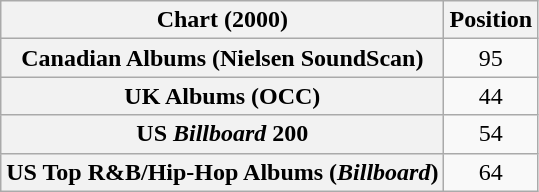<table class="wikitable sortable plainrowheaders">
<tr>
<th scope="col">Chart (2000)</th>
<th scope="col">Position</th>
</tr>
<tr>
<th scope="row">Canadian Albums (Nielsen SoundScan)</th>
<td align="center">95</td>
</tr>
<tr>
<th scope="row">UK Albums (OCC)</th>
<td align="center">44</td>
</tr>
<tr>
<th scope="row">US <em>Billboard</em> 200</th>
<td align="center">54</td>
</tr>
<tr>
<th scope="row">US Top R&B/Hip-Hop Albums (<em>Billboard</em>)</th>
<td align="center">64</td>
</tr>
</table>
